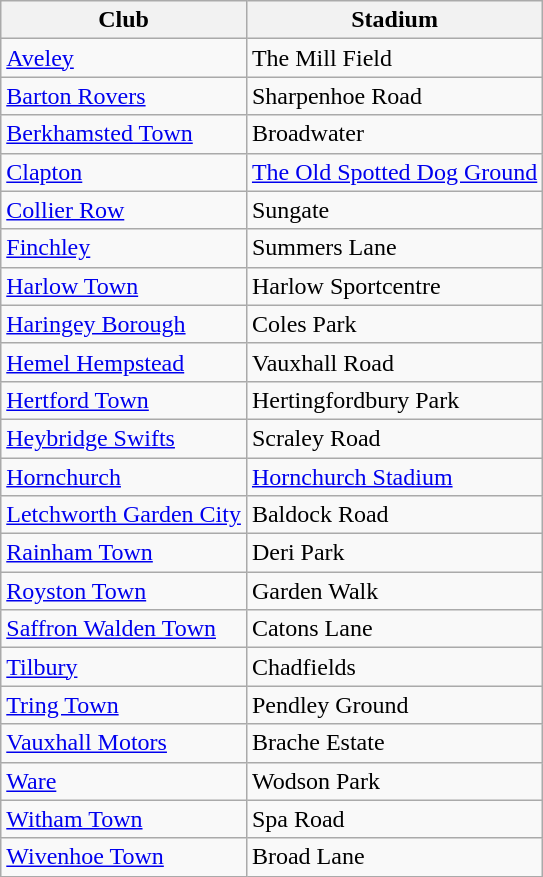<table class="wikitable sortable">
<tr>
<th>Club</th>
<th>Stadium</th>
</tr>
<tr>
<td><a href='#'>Aveley</a></td>
<td>The Mill Field</td>
</tr>
<tr>
<td><a href='#'>Barton Rovers</a></td>
<td>Sharpenhoe Road</td>
</tr>
<tr>
<td><a href='#'>Berkhamsted Town</a></td>
<td>Broadwater</td>
</tr>
<tr>
<td><a href='#'>Clapton</a></td>
<td><a href='#'>The Old Spotted Dog Ground</a></td>
</tr>
<tr>
<td><a href='#'>Collier Row</a></td>
<td>Sungate</td>
</tr>
<tr>
<td><a href='#'>Finchley</a></td>
<td>Summers Lane</td>
</tr>
<tr>
<td><a href='#'>Harlow Town</a></td>
<td>Harlow Sportcentre</td>
</tr>
<tr>
<td><a href='#'>Haringey Borough</a></td>
<td>Coles Park</td>
</tr>
<tr>
<td><a href='#'>Hemel Hempstead</a></td>
<td>Vauxhall Road</td>
</tr>
<tr>
<td><a href='#'>Hertford Town</a></td>
<td>Hertingfordbury Park</td>
</tr>
<tr>
<td><a href='#'>Heybridge Swifts</a></td>
<td>Scraley Road</td>
</tr>
<tr>
<td><a href='#'>Hornchurch</a></td>
<td><a href='#'>Hornchurch Stadium</a></td>
</tr>
<tr>
<td><a href='#'>Letchworth Garden City</a></td>
<td>Baldock Road</td>
</tr>
<tr>
<td><a href='#'>Rainham Town</a></td>
<td>Deri Park</td>
</tr>
<tr>
<td><a href='#'>Royston Town</a></td>
<td>Garden Walk</td>
</tr>
<tr>
<td><a href='#'>Saffron Walden Town</a></td>
<td>Catons Lane</td>
</tr>
<tr>
<td><a href='#'>Tilbury</a></td>
<td>Chadfields</td>
</tr>
<tr>
<td><a href='#'>Tring Town</a></td>
<td>Pendley Ground</td>
</tr>
<tr>
<td><a href='#'>Vauxhall Motors</a></td>
<td>Brache Estate</td>
</tr>
<tr>
<td><a href='#'>Ware</a></td>
<td>Wodson Park</td>
</tr>
<tr>
<td><a href='#'>Witham Town</a></td>
<td>Spa Road</td>
</tr>
<tr>
<td><a href='#'>Wivenhoe Town</a></td>
<td>Broad Lane</td>
</tr>
</table>
